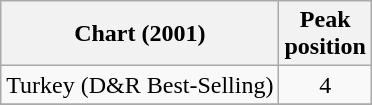<table class="wikitable sortable">
<tr>
<th align="left">Chart (2001)</th>
<th align="center">Peak<br>position</th>
</tr>
<tr>
<td align="left">Turkey (D&R Best-Selling)</td>
<td align="center">4</td>
</tr>
<tr>
</tr>
</table>
